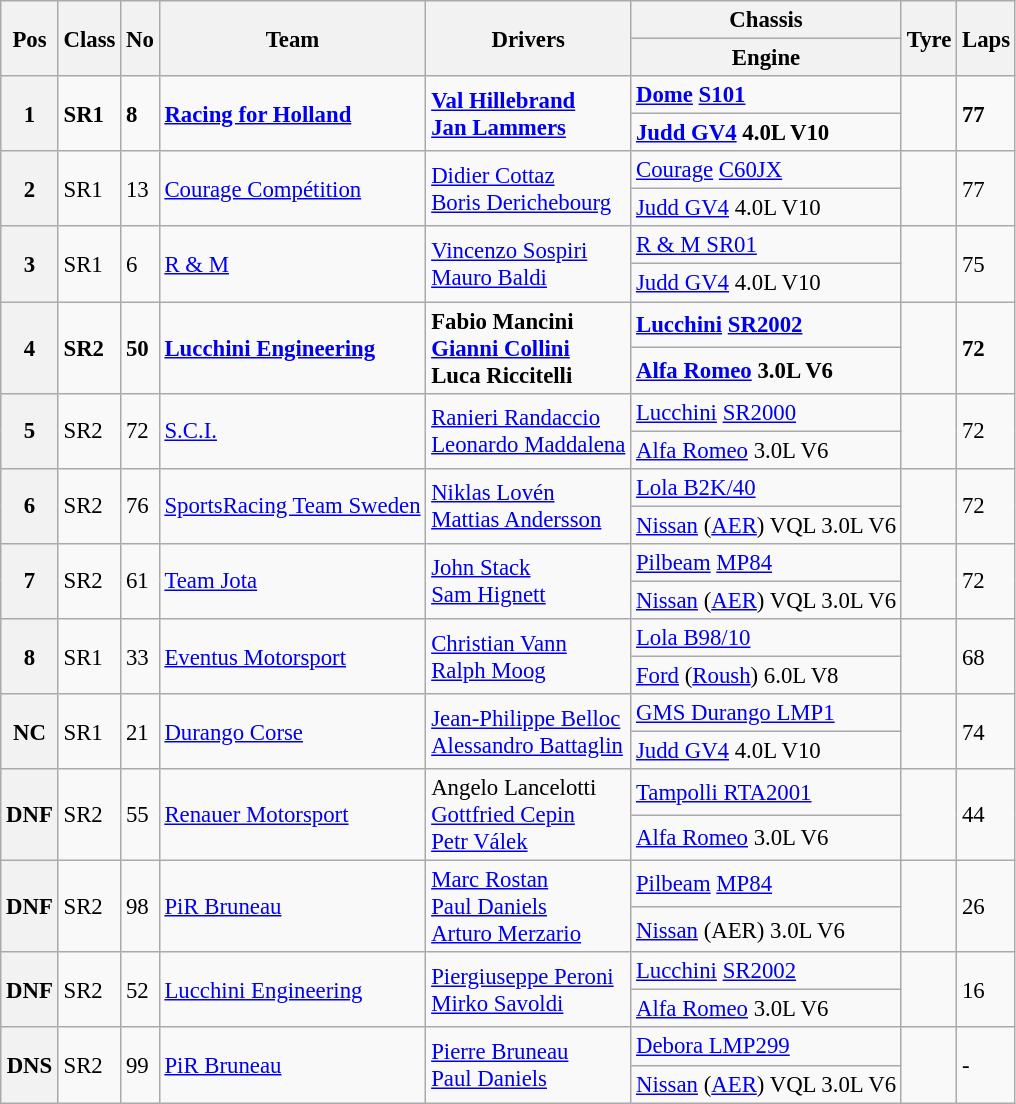<table class="wikitable" style="font-size: 95%;">
<tr>
<th rowspan=2>Pos</th>
<th rowspan=2>Class</th>
<th rowspan=2>No</th>
<th rowspan=2>Team</th>
<th rowspan=2>Drivers</th>
<th>Chassis</th>
<th rowspan=2>Tyre</th>
<th rowspan=2>Laps</th>
</tr>
<tr>
<th>Engine</th>
</tr>
<tr style="font-weight:bold">
<th rowspan=2>1</th>
<td rowspan=2>SR1</td>
<td rowspan=2>8</td>
<td rowspan=2> <a href='#'>Racing for Holland</a></td>
<td rowspan=2> <a href='#'>Val Hillebrand</a><br> <a href='#'>Jan Lammers</a></td>
<td><a href='#'>Dome</a> <a href='#'>S101</a></td>
<td rowspan=2></td>
<td rowspan=2>77</td>
</tr>
<tr style="font-weight:bold">
<td><a href='#'>Judd GV4</a> 4.0L V10</td>
</tr>
<tr>
<th rowspan=2>2</th>
<td rowspan=2>SR1</td>
<td rowspan=2>13</td>
<td rowspan=2> <a href='#'>Courage Compétition</a></td>
<td rowspan=2> <a href='#'>Didier Cottaz</a><br> <a href='#'>Boris Derichebourg</a></td>
<td><a href='#'>Courage</a> <a href='#'>C60JX</a></td>
<td rowspan=2></td>
<td rowspan=2>77</td>
</tr>
<tr>
<td><a href='#'>Judd GV4</a> 4.0L V10</td>
</tr>
<tr>
<th rowspan=2>3</th>
<td rowspan=2>SR1</td>
<td rowspan=2>6</td>
<td rowspan=2> <a href='#'>R & M</a></td>
<td rowspan=2> <a href='#'>Vincenzo Sospiri</a><br> <a href='#'>Mauro Baldi</a></td>
<td><a href='#'>R & M SR01</a></td>
<td rowspan=2></td>
<td rowspan=2>75</td>
</tr>
<tr>
<td><a href='#'>Judd GV4</a> 4.0L V10</td>
</tr>
<tr style="font-weight:bold">
<th rowspan=2>4</th>
<td rowspan=2>SR2</td>
<td rowspan=2>50</td>
<td rowspan=2> <a href='#'>Lucchini Engineering</a></td>
<td rowspan=2> Fabio Mancini<br> <a href='#'>Gianni Collini</a><br> Luca Riccitelli</td>
<td><a href='#'>Lucchini</a> <a href='#'>SR2002</a></td>
<td rowspan=2></td>
<td rowspan=2>72</td>
</tr>
<tr style="font-weight:bold">
<td><a href='#'>Alfa Romeo</a> 3.0L V6</td>
</tr>
<tr>
<th rowspan=2>5</th>
<td rowspan=2>SR2</td>
<td rowspan=2>72</td>
<td rowspan=2> <a href='#'>S.C.I.</a></td>
<td rowspan=2> <a href='#'>Ranieri Randaccio</a><br> <a href='#'>Leonardo Maddalena</a></td>
<td><a href='#'>Lucchini</a> <a href='#'>SR2000</a></td>
<td rowspan=2></td>
<td rowspan=2>72</td>
</tr>
<tr>
<td><a href='#'>Alfa Romeo</a> 3.0L V6</td>
</tr>
<tr>
<th rowspan=2>6</th>
<td rowspan=2>SR2</td>
<td rowspan=2>76</td>
<td rowspan=2> <a href='#'>SportsRacing Team Sweden</a></td>
<td rowspan=2> <a href='#'>Niklas Lovén</a><br> <a href='#'>Mattias Andersson</a></td>
<td><a href='#'>Lola B2K/40</a></td>
<td rowspan=2></td>
<td rowspan=2>72</td>
</tr>
<tr>
<td><a href='#'>Nissan</a> (<a href='#'>AER</a>) VQL 3.0L V6</td>
</tr>
<tr>
<th rowspan=2>7</th>
<td rowspan=2>SR2</td>
<td rowspan=2>61</td>
<td rowspan=2> <a href='#'>Team Jota</a></td>
<td rowspan=2> <a href='#'>John Stack</a><br> <a href='#'>Sam Hignett</a></td>
<td><a href='#'>Pilbeam</a> <a href='#'>MP84</a></td>
<td rowspan=2></td>
<td rowspan=2>72</td>
</tr>
<tr>
<td><a href='#'>Nissan</a> (<a href='#'>AER</a>) VQL 3.0L V6</td>
</tr>
<tr>
<th rowspan=2>8</th>
<td rowspan=2>SR1</td>
<td rowspan=2>33</td>
<td rowspan=2> <a href='#'>Eventus Motorsport</a></td>
<td rowspan=2> <a href='#'>Christian Vann</a><br> <a href='#'>Ralph Moog</a></td>
<td><a href='#'>Lola B98/10</a></td>
<td rowspan=2></td>
<td rowspan=2>68</td>
</tr>
<tr>
<td><a href='#'>Ford</a> (<a href='#'>Roush</a>) 6.0L V8</td>
</tr>
<tr>
<th rowspan=2>NC</th>
<td rowspan=2>SR1</td>
<td rowspan=2>21</td>
<td rowspan=2> <a href='#'>Durango Corse</a></td>
<td rowspan=2> <a href='#'>Jean-Philippe Belloc</a><br> <a href='#'>Alessandro Battaglin</a></td>
<td><a href='#'>GMS Durango LMP1</a></td>
<td rowspan=2></td>
<td rowspan=2>74</td>
</tr>
<tr>
<td><a href='#'>Judd GV4</a> 4.0L V10</td>
</tr>
<tr>
<th rowspan=2>DNF</th>
<td rowspan=2>SR2</td>
<td rowspan=2>55</td>
<td rowspan=2> <a href='#'>Renauer Motorsport</a></td>
<td rowspan=2> Angelo Lancelotti<br> <a href='#'>Gottfried Cepin</a><br> <a href='#'>Petr Válek</a></td>
<td><a href='#'>Tampolli RTA2001</a></td>
<td rowspan=2></td>
<td rowspan=2>44</td>
</tr>
<tr>
<td><a href='#'>Alfa Romeo</a> 3.0L V6</td>
</tr>
<tr>
<th rowspan=2>DNF</th>
<td rowspan=2>SR2</td>
<td rowspan=2>98</td>
<td rowspan=2> <a href='#'>PiR Bruneau</a></td>
<td rowspan=2> <a href='#'>Marc Rostan</a><br> <a href='#'>Paul Daniels</a><br> <a href='#'>Arturo Merzario</a></td>
<td><a href='#'>Pilbeam</a> <a href='#'>MP84</a></td>
<td rowspan=2></td>
<td rowspan=2>26</td>
</tr>
<tr>
<td><a href='#'>Nissan</a> (AER) 3.0L V6</td>
</tr>
<tr>
<th rowspan=2>DNF</th>
<td rowspan=2>SR2</td>
<td rowspan=2>52</td>
<td rowspan=2> <a href='#'>Lucchini Engineering</a></td>
<td rowspan=2> <a href='#'>Piergiuseppe Peroni</a><br> <a href='#'>Mirko Savoldi</a></td>
<td><a href='#'>Lucchini</a> <a href='#'>SR2002</a></td>
<td rowspan=2></td>
<td rowspan=2>16</td>
</tr>
<tr>
<td><a href='#'>Alfa Romeo</a> 3.0L V6</td>
</tr>
<tr>
<th rowspan=2>DNS</th>
<td rowspan=2>SR2</td>
<td rowspan=2>99</td>
<td rowspan=2> <a href='#'>PiR Bruneau</a></td>
<td rowspan=2> <a href='#'>Pierre Bruneau</a><br> <a href='#'>Paul Daniels</a></td>
<td><a href='#'>Debora LMP299</a></td>
<td rowspan=2></td>
<td rowspan=2>-</td>
</tr>
<tr>
<td><a href='#'>Nissan</a> (<a href='#'>AER</a>) VQL 3.0L V6</td>
</tr>
</table>
